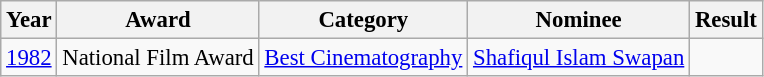<table class="wikitable" style="font-size: 95%;">
<tr>
<th>Year</th>
<th>Award</th>
<th>Category</th>
<th>Nominee</th>
<th>Result</th>
</tr>
<tr>
<td><a href='#'>1982</a></td>
<td>National Film Award</td>
<td><a href='#'>Best Cinematography</a></td>
<td><a href='#'>Shafiqul Islam Swapan</a></td>
<td></td>
</tr>
</table>
